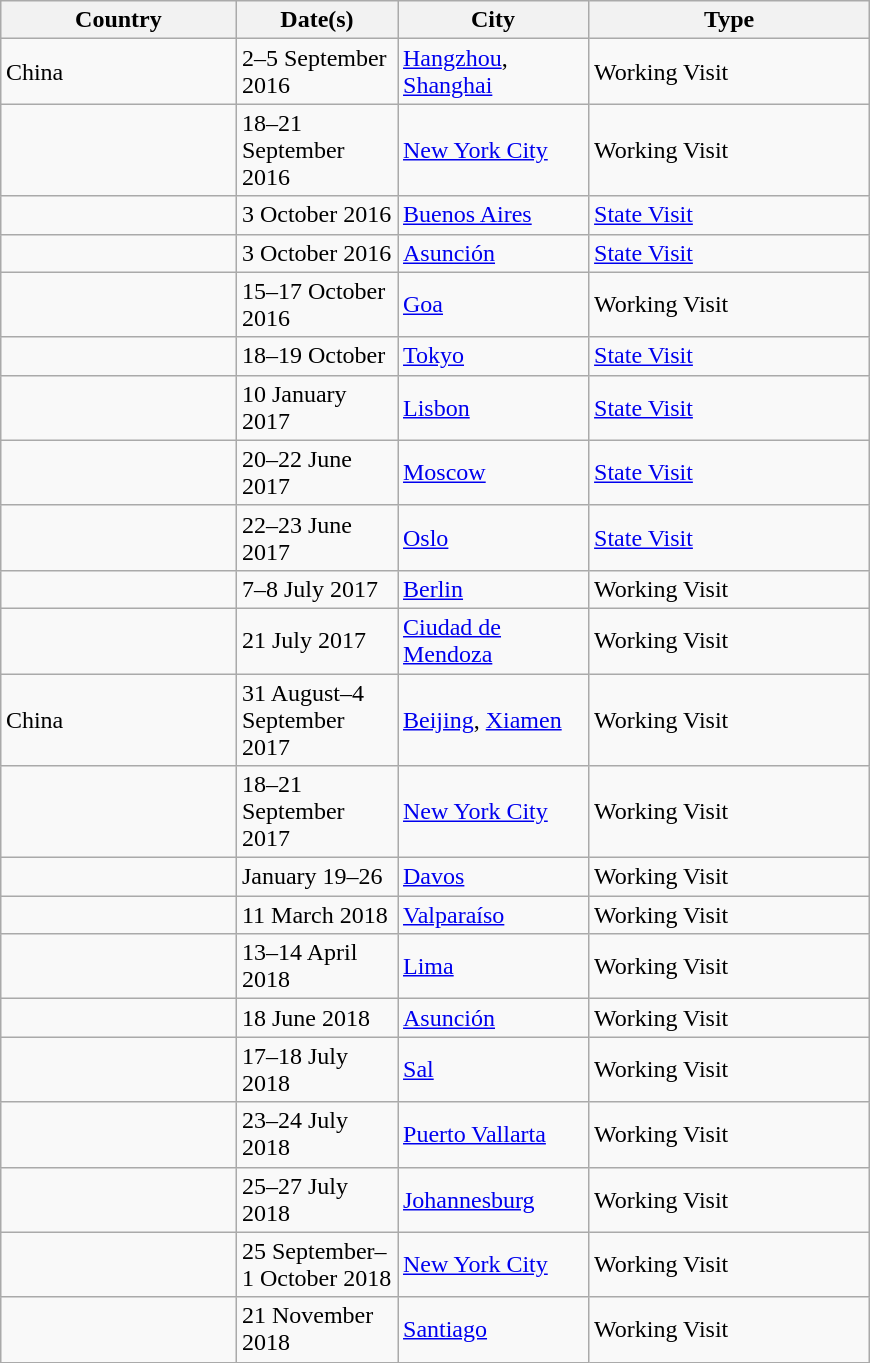<table class="wikitable outercollapse sortable" style="margin: 1em auto 1em auto">
<tr>
<th width="150">Country</th>
<th width="100">Date(s)</th>
<th width="120">City</th>
<th width="180">Type</th>
</tr>
<tr>
<td> China</td>
<td>2–5 September 2016</td>
<td><a href='#'>Hangzhou</a>, <a href='#'>Shanghai</a></td>
<td>Working Visit</td>
</tr>
<tr>
<td></td>
<td>18–21 September 2016</td>
<td><a href='#'>New York City</a></td>
<td>Working Visit</td>
</tr>
<tr>
<td></td>
<td>3 October 2016</td>
<td><a href='#'>Buenos Aires</a></td>
<td><a href='#'>State Visit</a></td>
</tr>
<tr>
<td></td>
<td>3 October 2016</td>
<td><a href='#'>Asunción</a></td>
<td><a href='#'>State Visit</a></td>
</tr>
<tr>
<td></td>
<td>15–17 October 2016</td>
<td><a href='#'>Goa</a></td>
<td>Working Visit</td>
</tr>
<tr>
<td></td>
<td>18–19 October</td>
<td><a href='#'>Tokyo</a></td>
<td><a href='#'>State Visit</a></td>
</tr>
<tr>
<td></td>
<td>10 January 2017</td>
<td><a href='#'>Lisbon</a></td>
<td><a href='#'>State Visit</a></td>
</tr>
<tr>
<td></td>
<td>20–22 June 2017</td>
<td><a href='#'>Moscow</a></td>
<td><a href='#'>State Visit</a></td>
</tr>
<tr>
<td></td>
<td>22–23 June 2017</td>
<td><a href='#'>Oslo</a></td>
<td><a href='#'>State Visit</a></td>
</tr>
<tr>
<td></td>
<td>7–8 July 2017</td>
<td><a href='#'>Berlin</a></td>
<td>Working Visit</td>
</tr>
<tr>
<td></td>
<td>21 July 2017</td>
<td><a href='#'>Ciudad de Mendoza</a></td>
<td>Working Visit</td>
</tr>
<tr>
<td> China</td>
<td>31 August–4 September 2017</td>
<td><a href='#'>Beijing</a>, <a href='#'>Xiamen</a></td>
<td>Working Visit</td>
</tr>
<tr>
<td></td>
<td>18–21 September 2017</td>
<td><a href='#'>New York City</a></td>
<td>Working Visit</td>
</tr>
<tr>
<td></td>
<td>January 19–26</td>
<td><a href='#'>Davos</a></td>
<td>Working Visit</td>
</tr>
<tr>
<td></td>
<td>11 March 2018</td>
<td><a href='#'>Valparaíso</a></td>
<td>Working Visit</td>
</tr>
<tr>
<td></td>
<td>13–14 April 2018</td>
<td><a href='#'>Lima</a></td>
<td>Working Visit</td>
</tr>
<tr>
<td></td>
<td>18 June 2018</td>
<td><a href='#'>Asunción</a></td>
<td>Working Visit</td>
</tr>
<tr>
<td></td>
<td>17–18 July 2018</td>
<td><a href='#'>Sal</a></td>
<td>Working Visit</td>
</tr>
<tr>
<td></td>
<td>23–24 July 2018</td>
<td><a href='#'>Puerto Vallarta</a></td>
<td>Working Visit</td>
</tr>
<tr>
<td></td>
<td>25–27 July 2018</td>
<td><a href='#'>Johannesburg</a></td>
<td>Working Visit</td>
</tr>
<tr>
<td></td>
<td>25 September–1 October 2018</td>
<td><a href='#'>New York City</a></td>
<td>Working Visit</td>
</tr>
<tr>
<td></td>
<td>21 November 2018</td>
<td><a href='#'>Santiago</a></td>
<td>Working Visit</td>
</tr>
</table>
